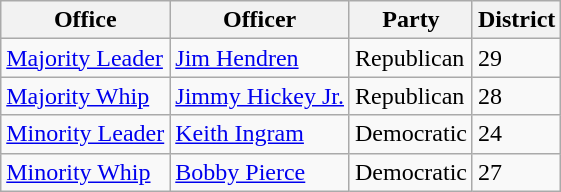<table class="wikitable">
<tr>
<th>Office</th>
<th>Officer</th>
<th>Party</th>
<th>District</th>
</tr>
<tr>
<td><a href='#'>Majority Leader</a></td>
<td><a href='#'>Jim Hendren</a></td>
<td>Republican</td>
<td>29</td>
</tr>
<tr>
<td><a href='#'>Majority Whip</a></td>
<td><a href='#'>Jimmy Hickey Jr.</a></td>
<td>Republican</td>
<td>28</td>
</tr>
<tr>
<td><a href='#'>Minority Leader</a></td>
<td><a href='#'>Keith Ingram</a></td>
<td>Democratic</td>
<td>24</td>
</tr>
<tr>
<td><a href='#'>Minority Whip</a></td>
<td><a href='#'>Bobby Pierce</a></td>
<td>Democratic</td>
<td>27</td>
</tr>
</table>
